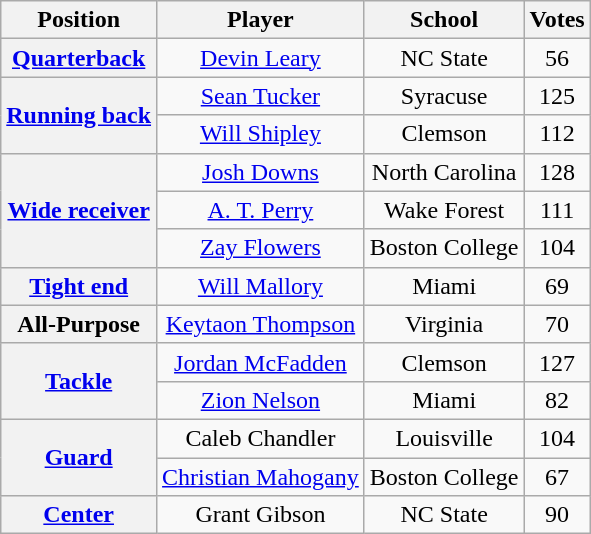<table class="wikitable" style="text-align: center;">
<tr>
<th>Position</th>
<th>Player</th>
<th>School</th>
<th>Votes</th>
</tr>
<tr>
<th rowspan="1"><a href='#'>Quarterback</a></th>
<td><a href='#'>Devin Leary</a></td>
<td>NC State</td>
<td>56</td>
</tr>
<tr>
<th rowspan="2"><a href='#'>Running back</a></th>
<td><a href='#'>Sean Tucker</a></td>
<td>Syracuse</td>
<td>125</td>
</tr>
<tr>
<td><a href='#'>Will Shipley</a></td>
<td>Clemson</td>
<td>112</td>
</tr>
<tr>
<th rowspan="3"><a href='#'>Wide receiver</a></th>
<td><a href='#'>Josh Downs</a></td>
<td>North Carolina</td>
<td>128</td>
</tr>
<tr>
<td><a href='#'>A. T. Perry</a></td>
<td>Wake Forest</td>
<td>111</td>
</tr>
<tr>
<td><a href='#'>Zay Flowers</a></td>
<td>Boston College</td>
<td>104</td>
</tr>
<tr>
<th rowspan="1"><a href='#'>Tight end</a></th>
<td><a href='#'>Will Mallory</a></td>
<td>Miami</td>
<td>69</td>
</tr>
<tr>
<th rowspan="1">All-Purpose</th>
<td><a href='#'>Keytaon Thompson</a></td>
<td>Virginia</td>
<td>70</td>
</tr>
<tr>
<th rowspan="2"><a href='#'>Tackle</a></th>
<td><a href='#'>Jordan McFadden</a></td>
<td>Clemson</td>
<td>127</td>
</tr>
<tr>
<td><a href='#'>Zion Nelson</a></td>
<td>Miami</td>
<td>82</td>
</tr>
<tr>
<th rowspan="2"><a href='#'>Guard</a></th>
<td>Caleb Chandler</td>
<td>Louisville</td>
<td>104</td>
</tr>
<tr>
<td><a href='#'>Christian Mahogany</a></td>
<td>Boston College</td>
<td>67</td>
</tr>
<tr>
<th rowspan="1"><a href='#'>Center</a></th>
<td>Grant Gibson</td>
<td>NC State</td>
<td>90</td>
</tr>
</table>
